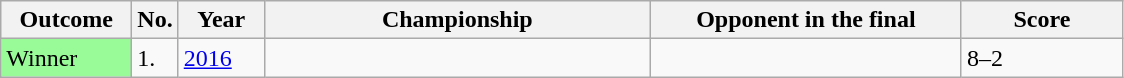<table class="sortable wikitable">
<tr>
<th width="80">Outcome</th>
<th width="20">No.</th>
<th width="50">Year</th>
<th width="250">Championship</th>
<th width="200">Opponent in the final</th>
<th width="100">Score</th>
</tr>
<tr>
<td style="background:#98fb98;">Winner</td>
<td>1.</td>
<td><a href='#'>2016</a></td>
<td></td>
<td> </td>
<td>8–2</td>
</tr>
</table>
